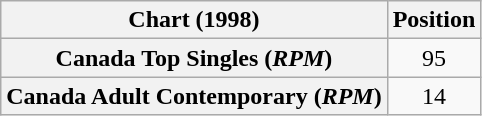<table class="wikitable plainrowheaders" style="text-align:center">
<tr>
<th>Chart (1998)</th>
<th>Position</th>
</tr>
<tr>
<th scope="row">Canada Top Singles (<em>RPM</em>)</th>
<td>95</td>
</tr>
<tr>
<th scope="row">Canada Adult Contemporary (<em>RPM</em>)</th>
<td>14</td>
</tr>
</table>
